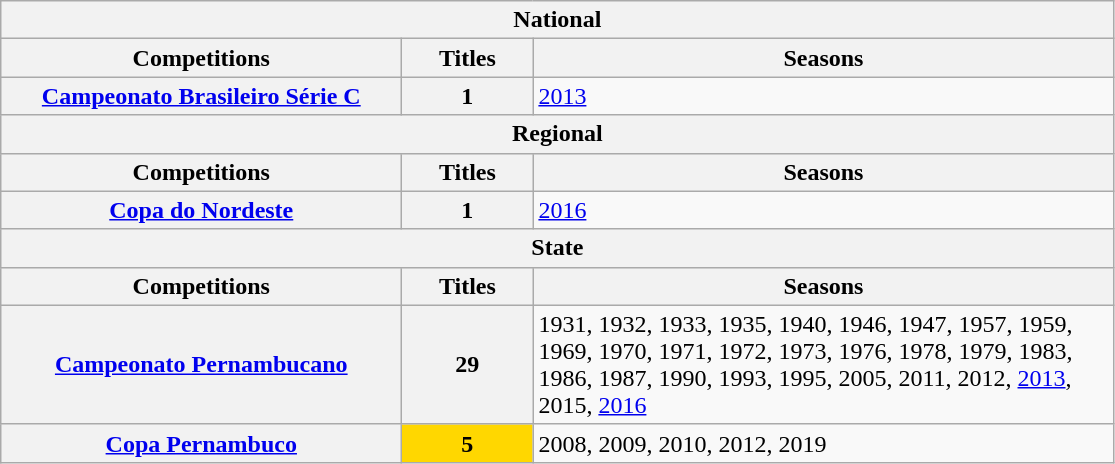<table class="wikitable">
<tr>
<th colspan="3">National</th>
</tr>
<tr>
<th style="width:260px">Competitions</th>
<th style="width:80px">Titles</th>
<th style="width:380px">Seasons</th>
</tr>
<tr>
<th style="text-align:center"><a href='#'>Campeonato Brasileiro Série C</a></th>
<th style="text-align:center"><strong>1</strong></th>
<td align="left"><a href='#'>2013</a></td>
</tr>
<tr>
<th colspan="3">Regional</th>
</tr>
<tr>
<th>Competitions</th>
<th>Titles</th>
<th>Seasons</th>
</tr>
<tr>
<th><a href='#'>Copa do Nordeste</a></th>
<th style="text-align:center"><strong>1</strong></th>
<td align="left"><a href='#'>2016</a></td>
</tr>
<tr>
<th colspan="3">State</th>
</tr>
<tr>
<th>Competitions</th>
<th>Titles</th>
<th>Seasons</th>
</tr>
<tr>
<th style="text-align:center"><a href='#'>Campeonato Pernambucano</a></th>
<th style="text-align:center"><strong>29</strong></th>
<td align="left">1931, 1932, 1933, 1935, 1940, 1946, 1947, 1957, 1959, 1969, 1970, 1971, 1972, 1973, 1976, 1978, 1979, 1983, 1986, 1987, 1990, 1993, 1995, 2005, 2011, 2012, <a href='#'>2013</a>, 2015, <a href='#'>2016</a></td>
</tr>
<tr>
<th style="text-align:center"><a href='#'>Copa Pernambuco</a></th>
<td bgcolor="gold" style="text-align:center"><strong>5</strong></td>
<td align="left">2008, 2009, 2010, 2012, 2019</td>
</tr>
</table>
